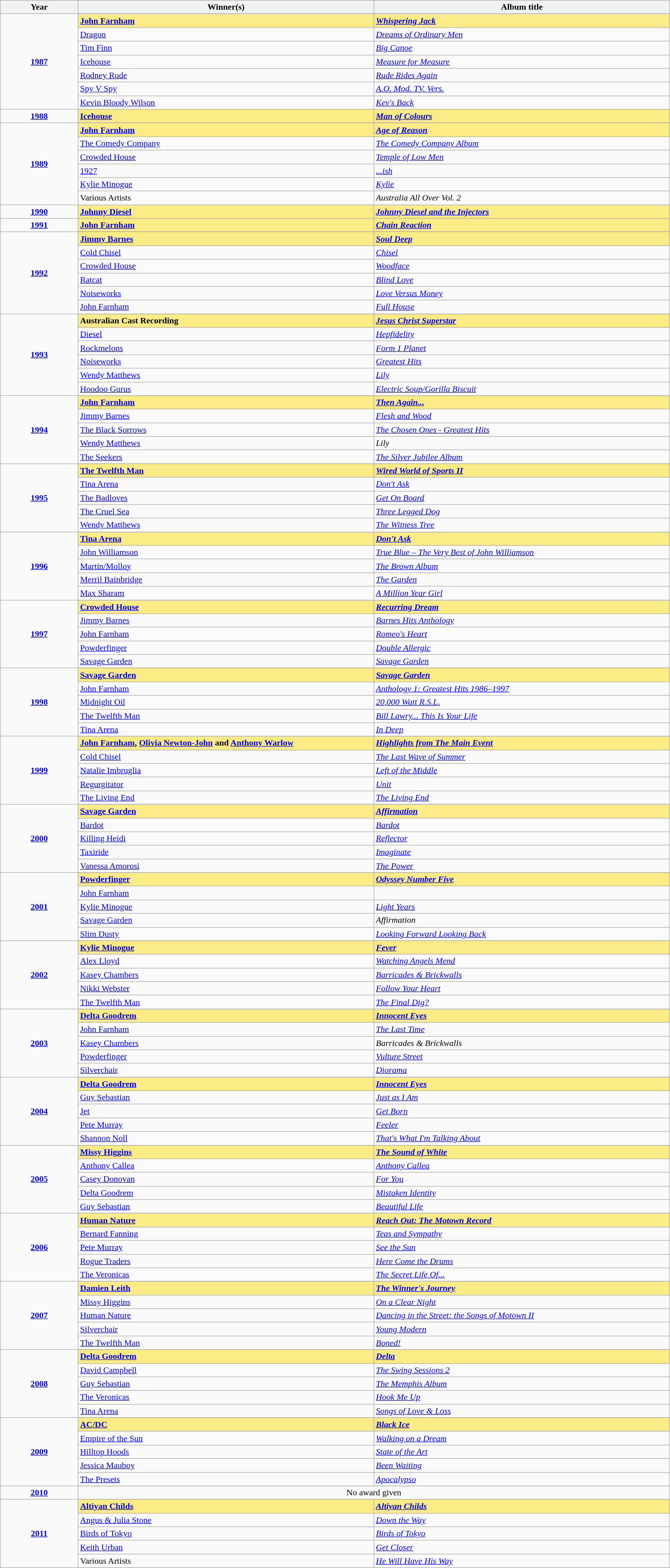<table class="sortable wikitable">
<tr>
<th width="5%">Year</th>
<th width="19%">Winner(s)</th>
<th width="19%">Album title</th>
</tr>
<tr>
<td rowspan="8" align="center"><strong><a href='#'>1987</a></strong><br></td>
</tr>
<tr style="background:#FAEB86">
<td><strong><a href='#'>John Farnham</a></strong></td>
<td><strong><em><a href='#'>Whispering Jack</a></em></strong></td>
</tr>
<tr>
<td><a href='#'>Dragon</a></td>
<td><em><a href='#'>Dreams of Ordinary Men</a></em></td>
</tr>
<tr>
<td><a href='#'>Tim Finn</a></td>
<td><em><a href='#'>Big Canoe</a></em></td>
</tr>
<tr>
<td><a href='#'>Icehouse</a></td>
<td><em><a href='#'>Measure for Measure</a></em></td>
</tr>
<tr>
<td><a href='#'>Rodney Rude</a></td>
<td><em><a href='#'>Rude Rides Again</a></em></td>
</tr>
<tr>
<td><a href='#'>Spy V Spy</a></td>
<td><em><a href='#'>A.O. Mod. TV. Vers.</a></em></td>
</tr>
<tr>
<td><a href='#'>Kevin Bloody Wilson</a></td>
<td><em><a href='#'>Kev's Back</a></em></td>
</tr>
<tr>
<td align="center"><strong><a href='#'>1988</a></strong><br></td>
<td style="background:#FAEB86"><strong><a href='#'>Icehouse</a></strong></td>
<td style="background:#FAEB86"><strong><em><a href='#'>Man of Colours</a></em></strong></td>
</tr>
<tr>
<td rowspan="7" align="center"><strong><a href='#'>1989</a></strong><br></td>
</tr>
<tr style="background:#FAEB86">
<td><strong><a href='#'>John Farnham</a></strong></td>
<td><strong><em><a href='#'>Age of Reason</a></em></strong></td>
</tr>
<tr>
<td><a href='#'>The Comedy Company</a></td>
<td><em><a href='#'>The Comedy Company Album</a></em></td>
</tr>
<tr>
<td><a href='#'>Crowded House</a></td>
<td><em><a href='#'>Temple of Low Men</a></em></td>
</tr>
<tr>
<td><a href='#'>1927</a></td>
<td><em><a href='#'>...ish</a></em></td>
</tr>
<tr>
<td><a href='#'>Kylie Minogue</a></td>
<td><em><a href='#'>Kylie</a></em></td>
</tr>
<tr>
<td>Various Artists</td>
<td><em>Australia All Over Vol. 2</em></td>
</tr>
<tr>
<td align="center"><strong><a href='#'>1990</a></strong><br></td>
<td style="background:#FAEB86"><strong><a href='#'>Johnny Diesel</a></strong></td>
<td style="background:#FAEB86"><strong><em><a href='#'>Johnny Diesel and the Injectors</a></em></strong></td>
</tr>
<tr>
<td align="center"><strong><a href='#'>1991</a></strong><br></td>
<td style="background:#FAEB86"><strong><a href='#'>John Farnham</a></strong></td>
<td style="background:#FAEB86"><strong><em><a href='#'>Chain Reaction</a></em></strong></td>
</tr>
<tr>
<td rowspan="7" align="center"><strong><a href='#'>1992</a></strong><br></td>
</tr>
<tr style="background:#FAEB86">
<td><strong><a href='#'>Jimmy Barnes</a></strong></td>
<td><strong><em><a href='#'>Soul Deep</a></em></strong></td>
</tr>
<tr>
<td><a href='#'>Cold Chisel</a></td>
<td><em><a href='#'>Chisel</a></em></td>
</tr>
<tr>
<td><a href='#'>Crowded House</a></td>
<td><em><a href='#'>Woodface</a></em></td>
</tr>
<tr>
<td><a href='#'>Ratcat </a></td>
<td><em><a href='#'>Blind Love</a></em></td>
</tr>
<tr>
<td><a href='#'>Noiseworks</a></td>
<td><em><a href='#'>Love Versus Money</a></em></td>
</tr>
<tr>
<td><a href='#'>John Farnham</a></td>
<td><em><a href='#'>Full House</a></em></td>
</tr>
<tr>
<td rowspan="7" align="center"><strong><a href='#'>1993</a></strong><br></td>
</tr>
<tr style="background:#FAEB86">
<td><strong>Australian Cast Recording</strong></td>
<td><strong><em><a href='#'>Jesus Christ Superstar</a></em></strong></td>
</tr>
<tr>
<td><a href='#'>Diesel</a></td>
<td><em><a href='#'>Hepfidelity</a></em></td>
</tr>
<tr>
<td><a href='#'>Rockmelons</a></td>
<td><em><a href='#'>Form 1 Planet</a></em></td>
</tr>
<tr>
<td><a href='#'>Noiseworks</a></td>
<td><em><a href='#'>Greatest Hits</a></em></td>
</tr>
<tr>
<td><a href='#'>Wendy Matthews</a></td>
<td><em><a href='#'>Lily</a></em></td>
</tr>
<tr>
<td><a href='#'>Hoodoo Gurus</a></td>
<td><em><a href='#'>Electric Soup/Gorilla Biscuit</a></em></td>
</tr>
<tr>
<td rowspan="6" align="center"><strong><a href='#'>1994</a></strong><br></td>
</tr>
<tr style="background:#FAEB86">
<td><strong><a href='#'>John Farnham</a></strong></td>
<td><strong><em><a href='#'>Then Again...</a></em></strong></td>
</tr>
<tr>
<td><a href='#'>Jimmy Barnes</a></td>
<td><em><a href='#'>Flesh and Wood</a></em></td>
</tr>
<tr>
<td><a href='#'>The Black Sorrows</a></td>
<td><em><a href='#'>The Chosen Ones - Greatest Hits</a></em></td>
</tr>
<tr>
<td><a href='#'>Wendy Matthews</a></td>
<td><em>Lily</em></td>
</tr>
<tr>
<td><a href='#'>The Seekers</a></td>
<td><em><a href='#'>The Silver Jubilee Album</a></em></td>
</tr>
<tr>
<td rowspan="6" align="center"><strong><a href='#'>1995</a></strong><br></td>
</tr>
<tr style="background:#FAEB86">
<td><strong><a href='#'>The Twelfth Man</a></strong></td>
<td><strong><em><a href='#'>Wired World of Sports II</a></em></strong></td>
</tr>
<tr>
<td><a href='#'>Tina Arena</a></td>
<td><em><a href='#'>Don't Ask</a></em></td>
</tr>
<tr>
<td><a href='#'>The Badloves</a></td>
<td><em><a href='#'>Get On Board</a></em></td>
</tr>
<tr>
<td><a href='#'>The Cruel Sea</a></td>
<td><em><a href='#'>Three Legged Dog</a></em></td>
</tr>
<tr>
<td><a href='#'>Wendy Matthews</a></td>
<td><em><a href='#'>The Witness Tree</a></em></td>
</tr>
<tr>
<td rowspan="6" align="center"><strong><a href='#'>1996</a></strong><br></td>
</tr>
<tr style="background:#FAEB86">
<td><strong><a href='#'>Tina Arena</a></strong></td>
<td><strong><em><a href='#'>Don't Ask</a></em></strong></td>
</tr>
<tr>
<td><a href='#'>John Williamson</a></td>
<td><em><a href='#'>True Blue – The Very Best of John Williamson</a></em></td>
</tr>
<tr>
<td><a href='#'>Martin/Molloy</a></td>
<td><em><a href='#'>The Brown Album</a></em></td>
</tr>
<tr>
<td><a href='#'>Merril Bainbridge</a></td>
<td><em><a href='#'>The Garden</a></em></td>
</tr>
<tr>
<td><a href='#'>Max Sharam</a></td>
<td><em><a href='#'>A Million Year Girl</a></em></td>
</tr>
<tr>
<td rowspan="6" align="center"><strong><a href='#'>1997</a></strong><br></td>
</tr>
<tr style="background:#FAEB86">
<td><strong><a href='#'>Crowded House</a></strong></td>
<td><strong><em><a href='#'>Recurring Dream</a></em></strong></td>
</tr>
<tr>
<td><a href='#'>Jimmy Barnes</a></td>
<td><em><a href='#'>Barnes Hits Anthology</a></em></td>
</tr>
<tr>
<td><a href='#'>John Farnham</a></td>
<td><em><a href='#'>Romeo's Heart</a></em></td>
</tr>
<tr>
<td><a href='#'>Powderfinger</a></td>
<td><em><a href='#'>Double Allergic</a></em></td>
</tr>
<tr>
<td><a href='#'>Savage Garden</a></td>
<td><em><a href='#'>Savage Garden</a></em></td>
</tr>
<tr>
<td rowspan="6" align="center"><strong><a href='#'>1998</a></strong><br></td>
</tr>
<tr style="background:#FAEB86">
<td><strong><a href='#'>Savage Garden</a></strong></td>
<td><strong><em><a href='#'>Savage Garden</a></em></strong></td>
</tr>
<tr>
<td><a href='#'>John Farnham</a></td>
<td><em><a href='#'>Anthology 1: Greatest Hits 1986–1997</a></em></td>
</tr>
<tr>
<td><a href='#'>Midnight Oil</a></td>
<td><em><a href='#'>20,000 Watt R.S.L.</a></em></td>
</tr>
<tr>
<td><a href='#'>The Twelfth Man</a></td>
<td><em><a href='#'>Bill Lawry... This Is Your Life</a></em></td>
</tr>
<tr>
<td><a href='#'>Tina Arena</a></td>
<td><em><a href='#'>In Deep</a></em></td>
</tr>
<tr>
<td rowspan="6" align="center"><strong><a href='#'>1999</a></strong><br></td>
</tr>
<tr style="background:#FAEB86">
<td><strong><a href='#'>John Farnham</a>, <a href='#'>Olivia Newton-John</a> and <a href='#'>Anthony Warlow</a></strong></td>
<td><strong><em><a href='#'>Highlights from The Main Event</a></em></strong></td>
</tr>
<tr>
<td><a href='#'>Cold Chisel</a></td>
<td><em><a href='#'>The Last Wave of Summer</a></em></td>
</tr>
<tr>
<td><a href='#'>Natalie Imbruglia</a></td>
<td><em><a href='#'>Left of the Middle</a></em></td>
</tr>
<tr>
<td><a href='#'>Regurgitator</a></td>
<td><em><a href='#'>Unit</a></em></td>
</tr>
<tr>
<td><a href='#'>The Living End</a></td>
<td><em><a href='#'>The Living End</a></em></td>
</tr>
<tr>
<td rowspan="6" align="center"><strong><a href='#'>2000</a></strong><br></td>
</tr>
<tr style="background:#FAEB86">
<td><strong><a href='#'>Savage Garden</a></strong></td>
<td><strong><em><a href='#'>Affirmation</a></em></strong></td>
</tr>
<tr>
<td><a href='#'>Bardot</a></td>
<td><em><a href='#'>Bardot</a></em></td>
</tr>
<tr>
<td><a href='#'>Killing Heidi</a></td>
<td><em><a href='#'>Reflector</a></em></td>
</tr>
<tr>
<td><a href='#'>Taxiride</a></td>
<td><em><a href='#'>Imaginate</a></em></td>
</tr>
<tr>
<td><a href='#'>Vanessa Amorosi</a></td>
<td><em><a href='#'>The Power</a></em></td>
</tr>
<tr>
<td rowspan="6" align="center"><strong><a href='#'>2001</a></strong><br></td>
</tr>
<tr style="background:#FAEB86">
<td><strong><a href='#'>Powderfinger</a></strong></td>
<td><strong><em><a href='#'>Odyssey Number Five</a></em></strong></td>
</tr>
<tr>
<td><a href='#'>John Farnham</a></td>
<td><em><a href='#'></a></em></td>
</tr>
<tr>
<td><a href='#'>Kylie Minogue</a></td>
<td><em><a href='#'>Light Years</a></em></td>
</tr>
<tr>
<td><a href='#'>Savage Garden</a></td>
<td><em>Affirmation</em></td>
</tr>
<tr>
<td><a href='#'>Slim Dusty</a></td>
<td><em><a href='#'>Looking Forward Looking Back</a></em></td>
</tr>
<tr>
<td rowspan="6" align="center"><strong><a href='#'>2002</a></strong><br></td>
</tr>
<tr style="background:#FAEB86">
<td><strong><a href='#'>Kylie Minogue</a></strong></td>
<td><strong><em><a href='#'>Fever</a></em></strong></td>
</tr>
<tr>
<td><a href='#'>Alex Lloyd</a></td>
<td><em><a href='#'>Watching Angels Mend</a></em></td>
</tr>
<tr>
<td><a href='#'>Kasey Chambers</a></td>
<td><em><a href='#'>Barricades & Brickwalls</a></em></td>
</tr>
<tr>
<td><a href='#'>Nikki Webster</a></td>
<td><em><a href='#'>Follow Your Heart</a></em></td>
</tr>
<tr>
<td><a href='#'>The Twelfth Man</a></td>
<td><em><a href='#'>The Final Dig?</a></em></td>
</tr>
<tr>
<td rowspan="6" align="center"><strong><a href='#'>2003</a></strong><br></td>
</tr>
<tr style="background:#FAEB86">
<td><strong><a href='#'>Delta Goodrem</a></strong></td>
<td><strong><em><a href='#'>Innocent Eyes</a></em></strong></td>
</tr>
<tr>
<td><a href='#'>John Farnham</a></td>
<td><em><a href='#'>The Last Time</a></em></td>
</tr>
<tr>
<td><a href='#'>Kasey Chambers</a></td>
<td><em>Barricades & Brickwalls</em></td>
</tr>
<tr>
<td><a href='#'>Powderfinger</a></td>
<td><em><a href='#'>Vulture Street</a></em></td>
</tr>
<tr>
<td><a href='#'>Silverchair</a></td>
<td><em><a href='#'>Diorama</a></em></td>
</tr>
<tr>
<td rowspan="6" align="center"><strong><a href='#'>2004</a></strong><br></td>
</tr>
<tr style="background:#FAEB86">
<td><strong><a href='#'>Delta Goodrem</a></strong></td>
<td><strong><em><a href='#'>Innocent Eyes</a></em></strong></td>
</tr>
<tr>
<td><a href='#'>Guy Sebastian</a></td>
<td><em><a href='#'>Just as I Am</a></em></td>
</tr>
<tr>
<td><a href='#'>Jet</a></td>
<td><em><a href='#'>Get Born</a></em></td>
</tr>
<tr>
<td><a href='#'>Pete Murray</a></td>
<td><em><a href='#'>Feeler</a></em></td>
</tr>
<tr>
<td><a href='#'>Shannon Noll</a></td>
<td><em><a href='#'>That's What I'm Talking About</a></em></td>
</tr>
<tr>
<td rowspan="6" align="center"><strong><a href='#'>2005</a></strong><br></td>
</tr>
<tr style="background:#FAEB86">
<td><strong><a href='#'>Missy Higgins</a></strong></td>
<td><strong><em><a href='#'>The Sound of White</a></em></strong></td>
</tr>
<tr>
<td><a href='#'>Anthony Callea</a></td>
<td><em><a href='#'>Anthony Callea</a></em></td>
</tr>
<tr>
<td><a href='#'>Casey Donovan</a></td>
<td><em><a href='#'>For You</a></em></td>
</tr>
<tr>
<td><a href='#'>Delta Goodrem</a></td>
<td><em><a href='#'>Mistaken Identity</a></em></td>
</tr>
<tr>
<td><a href='#'>Guy Sebastian</a></td>
<td><em><a href='#'>Beautiful Life</a></em></td>
</tr>
<tr>
<td rowspan="6" align="center"><strong><a href='#'>2006</a></strong><br></td>
</tr>
<tr style="background:#FAEB86">
<td><strong><a href='#'>Human Nature</a></strong></td>
<td><strong><em><a href='#'>Reach Out: The Motown Record</a></em></strong></td>
</tr>
<tr>
<td><a href='#'>Bernard Fanning</a></td>
<td><em><a href='#'>Teas and Sympathy</a></em></td>
</tr>
<tr>
<td><a href='#'>Pete Murray</a></td>
<td><em><a href='#'>See the Sun</a></em></td>
</tr>
<tr>
<td><a href='#'>Rogue Traders</a></td>
<td><em><a href='#'>Here Come the Drums</a></em></td>
</tr>
<tr>
<td><a href='#'>The Veronicas</a></td>
<td><em><a href='#'>The Secret Life Of...</a></em></td>
</tr>
<tr>
<td rowspan="6" align="center"><strong><a href='#'>2007</a></strong><br></td>
</tr>
<tr style="background:#FAEB86">
<td><strong><a href='#'>Damien Leith</a></strong></td>
<td><strong><em><a href='#'>The Winner's Journey</a></em></strong></td>
</tr>
<tr>
<td><a href='#'>Missy Higgins</a></td>
<td><em><a href='#'>On a Clear Night</a></em></td>
</tr>
<tr>
<td><a href='#'>Human Nature</a></td>
<td><em><a href='#'>Dancing in the Street: the Songs of Motown II</a></em></td>
</tr>
<tr>
<td><a href='#'>Silverchair</a></td>
<td><em><a href='#'>Young Modern</a></em></td>
</tr>
<tr>
<td><a href='#'>The Twelfth Man</a></td>
<td><em><a href='#'>Boned!</a></em></td>
</tr>
<tr>
<td rowspan="6" align="center"><strong><a href='#'>2008</a></strong><br></td>
</tr>
<tr style="background:#FAEB86">
<td><strong><a href='#'>Delta Goodrem</a></strong></td>
<td><strong><em><a href='#'>Delta</a></em></strong></td>
</tr>
<tr>
<td><a href='#'>David Campbell</a></td>
<td><em><a href='#'>The Swing Sessions 2</a></em></td>
</tr>
<tr>
<td><a href='#'>Guy Sebastian</a></td>
<td><em><a href='#'>The Memphis Album</a></em></td>
</tr>
<tr>
<td><a href='#'>The Veronicas</a></td>
<td><em><a href='#'>Hook Me Up</a></em></td>
</tr>
<tr>
<td><a href='#'>Tina Arena</a></td>
<td><em><a href='#'>Songs of Love & Loss</a></em></td>
</tr>
<tr>
<td rowspan="6" align="center"><strong><a href='#'>2009</a></strong><br></td>
</tr>
<tr style="background:#FAEB86">
<td><strong><a href='#'>AC/DC</a></strong></td>
<td><strong><em><a href='#'>Black Ice</a></em></strong></td>
</tr>
<tr>
<td><a href='#'>Empire of the Sun</a></td>
<td><em><a href='#'>Walking on a Dream</a></em></td>
</tr>
<tr>
<td><a href='#'>Hilltop Hoods</a></td>
<td><em><a href='#'>State of the Art</a></em></td>
</tr>
<tr>
<td><a href='#'>Jessica Mauboy</a></td>
<td><em><a href='#'>Been Waiting</a></em></td>
</tr>
<tr>
<td><a href='#'>The Presets</a></td>
<td><em><a href='#'>Apocalypso</a></em></td>
</tr>
<tr>
<td rowspan="2" align="center"><strong><a href='#'>2010</a></strong><br></td>
</tr>
<tr>
<td colspan="2" align="center">No award given</td>
</tr>
<tr>
<td rowspan="6" align="center"><strong><a href='#'>2011</a></strong><br></td>
</tr>
<tr style="background:#FAEB86">
<td><strong><a href='#'>Altiyan Childs</a></strong></td>
<td><strong><em><a href='#'>Altiyan Childs</a></em></strong></td>
</tr>
<tr>
<td><a href='#'>Angus & Julia Stone</a></td>
<td><em><a href='#'>Down the Way</a></em></td>
</tr>
<tr>
<td><a href='#'>Birds of Tokyo</a></td>
<td><em><a href='#'>Birds of Tokyo</a></em></td>
</tr>
<tr>
<td><a href='#'>Keith Urban</a></td>
<td><em><a href='#'>Get Closer</a></em></td>
</tr>
<tr>
<td>Various Artists</td>
<td><em><a href='#'>He Will Have His Way</a></em></td>
</tr>
</table>
